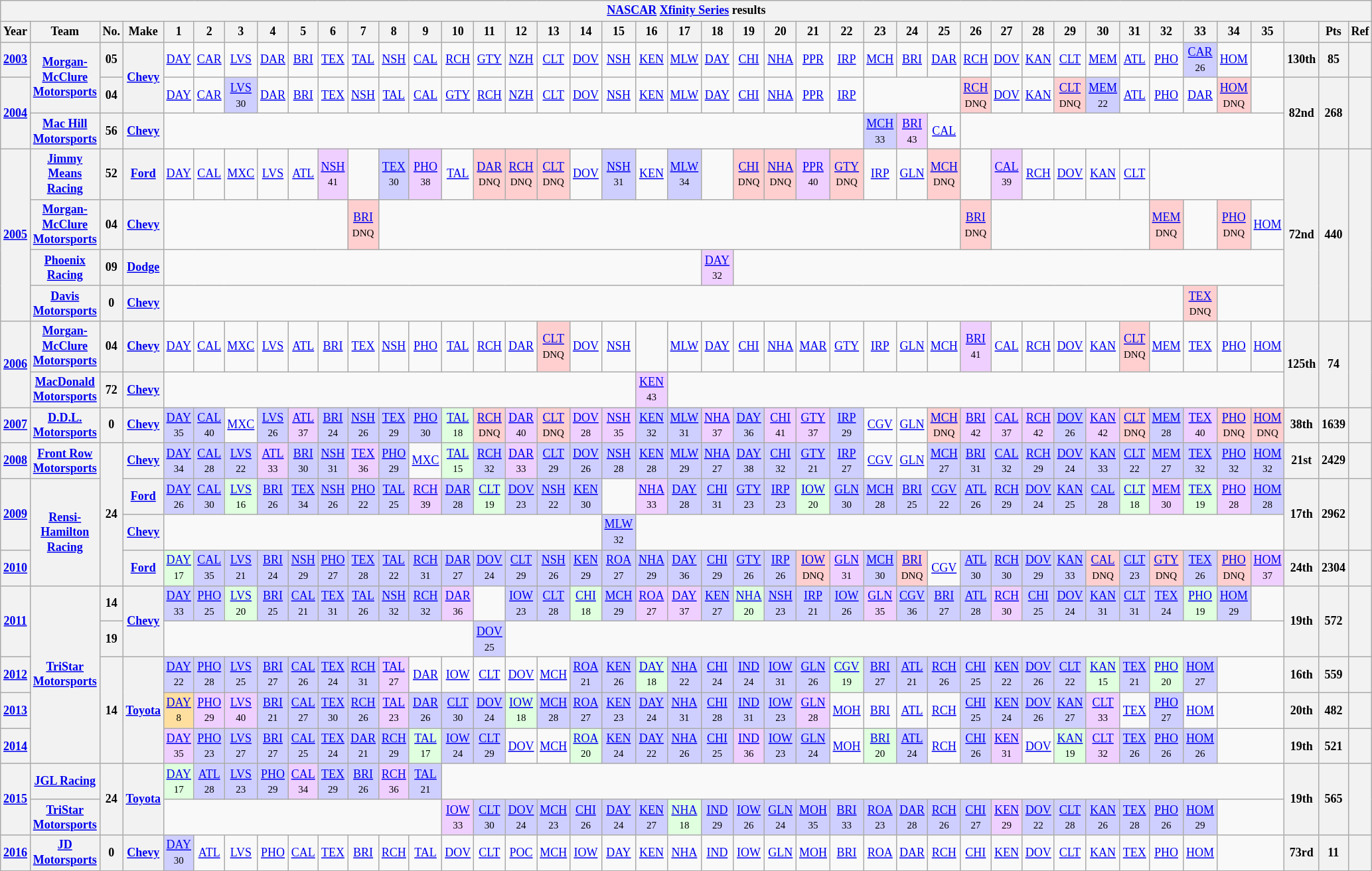<table class="wikitable" style="text-align:center; font-size:75%">
<tr>
<th colspan=45><a href='#'>NASCAR</a> <a href='#'>Xfinity Series</a> results</th>
</tr>
<tr>
<th>Year</th>
<th>Team</th>
<th>No.</th>
<th>Make</th>
<th>1</th>
<th>2</th>
<th>3</th>
<th>4</th>
<th>5</th>
<th>6</th>
<th>7</th>
<th>8</th>
<th>9</th>
<th>10</th>
<th>11</th>
<th>12</th>
<th>13</th>
<th>14</th>
<th>15</th>
<th>16</th>
<th>17</th>
<th>18</th>
<th>19</th>
<th>20</th>
<th>21</th>
<th>22</th>
<th>23</th>
<th>24</th>
<th>25</th>
<th>26</th>
<th>27</th>
<th>28</th>
<th>29</th>
<th>30</th>
<th>31</th>
<th>32</th>
<th>33</th>
<th>34</th>
<th>35</th>
<th></th>
<th>Pts</th>
<th>Ref</th>
</tr>
<tr>
<th><a href='#'>2003</a></th>
<th rowspan=2><a href='#'>Morgan-McClure Motorsports</a></th>
<th>05</th>
<th rowspan=2><a href='#'>Chevy</a></th>
<td><a href='#'>DAY</a></td>
<td><a href='#'>CAR</a></td>
<td><a href='#'>LVS</a></td>
<td><a href='#'>DAR</a></td>
<td><a href='#'>BRI</a></td>
<td><a href='#'>TEX</a></td>
<td><a href='#'>TAL</a></td>
<td><a href='#'>NSH</a></td>
<td><a href='#'>CAL</a></td>
<td><a href='#'>RCH</a></td>
<td><a href='#'>GTY</a></td>
<td><a href='#'>NZH</a></td>
<td><a href='#'>CLT</a></td>
<td><a href='#'>DOV</a></td>
<td><a href='#'>NSH</a></td>
<td><a href='#'>KEN</a></td>
<td><a href='#'>MLW</a></td>
<td><a href='#'>DAY</a></td>
<td><a href='#'>CHI</a></td>
<td><a href='#'>NHA</a></td>
<td><a href='#'>PPR</a></td>
<td><a href='#'>IRP</a></td>
<td><a href='#'>MCH</a></td>
<td><a href='#'>BRI</a></td>
<td><a href='#'>DAR</a></td>
<td><a href='#'>RCH</a></td>
<td><a href='#'>DOV</a></td>
<td><a href='#'>KAN</a></td>
<td><a href='#'>CLT</a></td>
<td><a href='#'>MEM</a></td>
<td><a href='#'>ATL</a></td>
<td><a href='#'>PHO</a></td>
<td style="background:#CFCFFF;"><a href='#'>CAR</a><br><small>26</small></td>
<td><a href='#'>HOM</a></td>
<td></td>
<th>130th</th>
<th>85</th>
<th></th>
</tr>
<tr>
<th rowspan=2><a href='#'>2004</a></th>
<th>04</th>
<td><a href='#'>DAY</a></td>
<td><a href='#'>CAR</a></td>
<td style="background:#CFCFFF;"><a href='#'>LVS</a><br><small>30</small></td>
<td><a href='#'>DAR</a></td>
<td><a href='#'>BRI</a></td>
<td><a href='#'>TEX</a></td>
<td><a href='#'>NSH</a></td>
<td><a href='#'>TAL</a></td>
<td><a href='#'>CAL</a></td>
<td><a href='#'>GTY</a></td>
<td><a href='#'>RCH</a></td>
<td><a href='#'>NZH</a></td>
<td><a href='#'>CLT</a></td>
<td><a href='#'>DOV</a></td>
<td><a href='#'>NSH</a></td>
<td><a href='#'>KEN</a></td>
<td><a href='#'>MLW</a></td>
<td><a href='#'>DAY</a></td>
<td><a href='#'>CHI</a></td>
<td><a href='#'>NHA</a></td>
<td><a href='#'>PPR</a></td>
<td><a href='#'>IRP</a></td>
<td colspan=3></td>
<td style="background:#FFCFCF;"><a href='#'>RCH</a><br><small>DNQ</small></td>
<td><a href='#'>DOV</a></td>
<td><a href='#'>KAN</a></td>
<td style="background:#FFCFCF;"><a href='#'>CLT</a><br><small>DNQ</small></td>
<td style="background:#CFCFFF;"><a href='#'>MEM</a><br><small>22</small></td>
<td><a href='#'>ATL</a></td>
<td><a href='#'>PHO</a></td>
<td><a href='#'>DAR</a></td>
<td style="background:#FFCFCF;"><a href='#'>HOM</a><br><small>DNQ</small></td>
<td></td>
<th rowspan=2>82nd</th>
<th rowspan=2>268</th>
<th rowspan=2></th>
</tr>
<tr>
<th><a href='#'>Mac Hill Motorsports</a></th>
<th>56</th>
<th><a href='#'>Chevy</a></th>
<td colspan=22></td>
<td style="background:#CFCFFF;"><a href='#'>MCH</a><br><small>33</small></td>
<td style="background:#EFCFFF;"><a href='#'>BRI</a><br><small>43</small></td>
<td><a href='#'>CAL</a></td>
<td colspan=10></td>
</tr>
<tr>
<th rowspan=4><a href='#'>2005</a></th>
<th><a href='#'>Jimmy Means Racing</a></th>
<th>52</th>
<th><a href='#'>Ford</a></th>
<td><a href='#'>DAY</a></td>
<td><a href='#'>CAL</a></td>
<td><a href='#'>MXC</a></td>
<td><a href='#'>LVS</a></td>
<td><a href='#'>ATL</a></td>
<td style="background:#EFCFFF;"><a href='#'>NSH</a><br><small>41</small></td>
<td></td>
<td style="background:#CFCFFF;"><a href='#'>TEX</a><br><small>30</small></td>
<td style="background:#EFCFFF;"><a href='#'>PHO</a><br><small>38</small></td>
<td><a href='#'>TAL</a></td>
<td style="background:#FFCFCF;"><a href='#'>DAR</a><br><small>DNQ</small></td>
<td style="background:#FFCFCF;"><a href='#'>RCH</a><br><small>DNQ</small></td>
<td style="background:#FFCFCF;"><a href='#'>CLT</a><br><small>DNQ</small></td>
<td><a href='#'>DOV</a></td>
<td style="background:#CFCFFF;"><a href='#'>NSH</a><br><small>31</small></td>
<td><a href='#'>KEN</a></td>
<td style="background:#CFCFFF;"><a href='#'>MLW</a><br><small>34</small></td>
<td></td>
<td style="background:#FFCFCF;"><a href='#'>CHI</a><br><small>DNQ</small></td>
<td style="background:#FFCFCF;"><a href='#'>NHA</a><br><small>DNQ</small></td>
<td style="background:#EFCFFF;"><a href='#'>PPR</a><br><small>40</small></td>
<td style="background:#FFCFCF;"><a href='#'>GTY</a><br><small>DNQ</small></td>
<td><a href='#'>IRP</a></td>
<td><a href='#'>GLN</a></td>
<td style="background:#FFCFCF;"><a href='#'>MCH</a><br><small>DNQ</small></td>
<td></td>
<td style="background:#EFCFFF;"><a href='#'>CAL</a><br><small>39</small></td>
<td><a href='#'>RCH</a></td>
<td><a href='#'>DOV</a></td>
<td><a href='#'>KAN</a></td>
<td><a href='#'>CLT</a></td>
<td colspan=4></td>
<th rowspan=4>72nd</th>
<th rowspan=4>440</th>
<th rowspan=4></th>
</tr>
<tr>
<th><a href='#'>Morgan-McClure Motorsports</a></th>
<th>04</th>
<th><a href='#'>Chevy</a></th>
<td colspan=6></td>
<td style="background:#FFCFCF;"><a href='#'>BRI</a><br><small>DNQ</small></td>
<td colspan=18></td>
<td style="background:#FFCFCF;"><a href='#'>BRI</a><br><small>DNQ</small></td>
<td colspan=5></td>
<td style="background:#FFCFCF;"><a href='#'>MEM</a><br><small>DNQ</small></td>
<td></td>
<td style="background:#FFCFCF;"><a href='#'>PHO</a><br><small>DNQ</small></td>
<td><a href='#'>HOM</a></td>
</tr>
<tr>
<th><a href='#'>Phoenix Racing</a></th>
<th>09</th>
<th><a href='#'>Dodge</a></th>
<td colspan=17></td>
<td style="background:#EFCFFF;"><a href='#'>DAY</a><br><small>32</small></td>
<td colspan=17></td>
</tr>
<tr>
<th><a href='#'>Davis Motorsports</a></th>
<th>0</th>
<th><a href='#'>Chevy</a></th>
<td colspan=32></td>
<td style="background:#FFCFCF;"><a href='#'>TEX</a><br><small>DNQ</small></td>
<td colspan=2></td>
</tr>
<tr>
<th rowspan=2><a href='#'>2006</a></th>
<th><a href='#'>Morgan-McClure Motorsports</a></th>
<th>04</th>
<th><a href='#'>Chevy</a></th>
<td><a href='#'>DAY</a></td>
<td><a href='#'>CAL</a></td>
<td><a href='#'>MXC</a></td>
<td><a href='#'>LVS</a></td>
<td><a href='#'>ATL</a></td>
<td><a href='#'>BRI</a></td>
<td><a href='#'>TEX</a></td>
<td><a href='#'>NSH</a></td>
<td><a href='#'>PHO</a></td>
<td><a href='#'>TAL</a></td>
<td><a href='#'>RCH</a></td>
<td><a href='#'>DAR</a></td>
<td style="background:#FFCFCF;"><a href='#'>CLT</a><br><small>DNQ</small></td>
<td><a href='#'>DOV</a></td>
<td><a href='#'>NSH</a></td>
<td></td>
<td><a href='#'>MLW</a></td>
<td><a href='#'>DAY</a></td>
<td><a href='#'>CHI</a></td>
<td><a href='#'>NHA</a></td>
<td><a href='#'>MAR</a></td>
<td><a href='#'>GTY</a></td>
<td><a href='#'>IRP</a></td>
<td><a href='#'>GLN</a></td>
<td><a href='#'>MCH</a></td>
<td style="background:#EFCFFF;"><a href='#'>BRI</a><br><small>41</small></td>
<td><a href='#'>CAL</a></td>
<td><a href='#'>RCH</a></td>
<td><a href='#'>DOV</a></td>
<td><a href='#'>KAN</a></td>
<td style="background:#FFCFCF;"><a href='#'>CLT</a><br><small>DNQ</small></td>
<td><a href='#'>MEM</a></td>
<td><a href='#'>TEX</a></td>
<td><a href='#'>PHO</a></td>
<td><a href='#'>HOM</a></td>
<th rowspan=2>125th</th>
<th rowspan=2>74</th>
<th rowspan=2></th>
</tr>
<tr>
<th><a href='#'>MacDonald Motorsports</a></th>
<th>72</th>
<th><a href='#'>Chevy</a></th>
<td colspan=15></td>
<td style="background:#EFCFFF;"><a href='#'>KEN</a><br><small>43</small></td>
<td colspan=19></td>
</tr>
<tr>
<th><a href='#'>2007</a></th>
<th><a href='#'>D.D.L. Motorsports</a></th>
<th>0</th>
<th><a href='#'>Chevy</a></th>
<td style="background:#CFCFFF;"><a href='#'>DAY</a><br><small>35</small></td>
<td style="background:#CFCFFF;"><a href='#'>CAL</a><br><small>40</small></td>
<td><a href='#'>MXC</a></td>
<td style="background:#CFCFFF;"><a href='#'>LVS</a><br><small>26</small></td>
<td style="background:#EFCFFF;"><a href='#'>ATL</a><br><small>37</small></td>
<td style="background:#CFCFFF;"><a href='#'>BRI</a><br><small>24</small></td>
<td style="background:#CFCFFF;"><a href='#'>NSH</a><br><small>26</small></td>
<td style="background:#CFCFFF;"><a href='#'>TEX</a><br><small>29</small></td>
<td style="background:#CFCFFF;"><a href='#'>PHO</a><br><small>30</small></td>
<td style="background:#DFFFDF;"><a href='#'>TAL</a><br><small>18</small></td>
<td style="background:#FFCFCF;"><a href='#'>RCH</a><br><small>DNQ</small></td>
<td style="background:#EFCFFF;"><a href='#'>DAR</a><br><small>40</small></td>
<td style="background:#FFCFCF;"><a href='#'>CLT</a><br><small>DNQ</small></td>
<td style="background:#EFCFFF;"><a href='#'>DOV</a><br><small>28</small></td>
<td style="background:#EFCFFF;"><a href='#'>NSH</a><br><small>35</small></td>
<td style="background:#CFCFFF;"><a href='#'>KEN</a><br><small>32</small></td>
<td style="background:#CFCFFF;"><a href='#'>MLW</a><br><small>31</small></td>
<td style="background:#EFCFFF;"><a href='#'>NHA</a><br><small>37</small></td>
<td style="background:#CFCFFF;"><a href='#'>DAY</a><br><small>36</small></td>
<td style="background:#EFCFFF;"><a href='#'>CHI</a><br><small>41</small></td>
<td style="background:#EFCFFF;"><a href='#'>GTY</a><br><small>37</small></td>
<td style="background:#CFCFFF;"><a href='#'>IRP</a><br><small>29</small></td>
<td><a href='#'>CGV</a></td>
<td><a href='#'>GLN</a></td>
<td style="background:#FFCFCF;"><a href='#'>MCH</a><br><small>DNQ</small></td>
<td style="background:#EFCFFF;"><a href='#'>BRI</a><br><small>42</small></td>
<td style="background:#EFCFFF;"><a href='#'>CAL</a><br><small>37</small></td>
<td style="background:#EFCFFF;"><a href='#'>RCH</a><br><small>42</small></td>
<td style="background:#CFCFFF;"><a href='#'>DOV</a><br><small>26</small></td>
<td style="background:#EFCFFF;"><a href='#'>KAN</a><br><small>42</small></td>
<td style="background:#FFCFCF;"><a href='#'>CLT</a><br><small>DNQ</small></td>
<td style="background:#CFCFFF;"><a href='#'>MEM</a><br><small>28</small></td>
<td style="background:#EFCFFF;"><a href='#'>TEX</a><br><small>40</small></td>
<td style="background:#FFCFCF;"><a href='#'>PHO</a><br><small>DNQ</small></td>
<td style="background:#FFCFCF;"><a href='#'>HOM</a><br><small>DNQ</small></td>
<th>38th</th>
<th>1639</th>
<th></th>
</tr>
<tr>
<th><a href='#'>2008</a></th>
<th><a href='#'>Front Row Motorsports</a></th>
<th rowspan=4>24</th>
<th><a href='#'>Chevy</a></th>
<td style="background:#CFCFFF;"><a href='#'>DAY</a><br><small>34</small></td>
<td style="background:#CFCFFF;"><a href='#'>CAL</a><br><small>28</small></td>
<td style="background:#CFCFFF;"><a href='#'>LVS</a><br><small>22</small></td>
<td style="background:#EFCFFF;"><a href='#'>ATL</a><br><small>33</small></td>
<td style="background:#CFCFFF;"><a href='#'>BRI</a><br><small>30</small></td>
<td style="background:#CFCFFF;"><a href='#'>NSH</a><br><small>31</small></td>
<td style="background:#EFCFFF;"><a href='#'>TEX</a><br><small>36</small></td>
<td style="background:#CFCFFF;"><a href='#'>PHO</a><br><small>29</small></td>
<td><a href='#'>MXC</a></td>
<td style="background:#DFFFDF;"><a href='#'>TAL</a><br><small>15</small></td>
<td style="background:#CFCFFF;"><a href='#'>RCH</a><br><small>32</small></td>
<td style="background:#EFCFFF;"><a href='#'>DAR</a><br><small>33</small></td>
<td style="background:#CFCFFF;"><a href='#'>CLT</a><br><small>29</small></td>
<td style="background:#CFCFFF;"><a href='#'>DOV</a><br><small>26</small></td>
<td style="background:#CFCFFF;"><a href='#'>NSH</a><br><small>28</small></td>
<td style="background:#CFCFFF;"><a href='#'>KEN</a><br><small>28</small></td>
<td style="background:#CFCFFF;"><a href='#'>MLW</a><br><small>29</small></td>
<td style="background:#CFCFFF;"><a href='#'>NHA</a><br><small>27</small></td>
<td style="background:#CFCFFF;"><a href='#'>DAY</a><br><small>38</small></td>
<td style="background:#CFCFFF;"><a href='#'>CHI</a><br><small>32</small></td>
<td style="background:#CFCFFF;"><a href='#'>GTY</a><br><small>21</small></td>
<td style="background:#CFCFFF;"><a href='#'>IRP</a><br><small>27</small></td>
<td><a href='#'>CGV</a></td>
<td><a href='#'>GLN</a></td>
<td style="background:#CFCFFF;"><a href='#'>MCH</a><br><small>27</small></td>
<td style="background:#CFCFFF;"><a href='#'>BRI</a><br><small>31</small></td>
<td style="background:#CFCFFF;"><a href='#'>CAL</a><br><small>32</small></td>
<td style="background:#CFCFFF;"><a href='#'>RCH</a><br><small>29</small></td>
<td style="background:#CFCFFF;"><a href='#'>DOV</a><br><small>24</small></td>
<td style="background:#CFCFFF;"><a href='#'>KAN</a><br><small>33</small></td>
<td style="background:#CFCFFF;"><a href='#'>CLT</a><br><small>22</small></td>
<td style="background:#CFCFFF;"><a href='#'>MEM</a><br><small>27</small></td>
<td style="background:#CFCFFF;"><a href='#'>TEX</a><br><small>32</small></td>
<td style="background:#CFCFFF;"><a href='#'>PHO</a><br><small>32</small></td>
<td style="background:#CFCFFF;"><a href='#'>HOM</a><br><small>32</small></td>
<th>21st</th>
<th>2429</th>
<th></th>
</tr>
<tr>
<th rowspan=2><a href='#'>2009</a></th>
<th rowspan=3><a href='#'>Rensi-Hamilton Racing</a></th>
<th><a href='#'>Ford</a></th>
<td style="background:#CFCFFF;"><a href='#'>DAY</a><br><small>26</small></td>
<td style="background:#CFCFFF;"><a href='#'>CAL</a><br><small>30</small></td>
<td style="background:#DFFFDF;"><a href='#'>LVS</a><br><small>16</small></td>
<td style="background:#CFCFFF;"><a href='#'>BRI</a><br><small>26</small></td>
<td style="background:#CFCFFF;"><a href='#'>TEX</a><br><small>34</small></td>
<td style="background:#CFCFFF;"><a href='#'>NSH</a><br><small>26</small></td>
<td style="background:#CFCFFF;"><a href='#'>PHO</a><br><small>22</small></td>
<td style="background:#CFCFFF;"><a href='#'>TAL</a><br><small>25</small></td>
<td style="background:#EFCFFF;"><a href='#'>RCH</a><br><small>39</small></td>
<td style="background:#CFCFFF;"><a href='#'>DAR</a><br><small>28</small></td>
<td style="background:#DFFFDF;"><a href='#'>CLT</a><br><small>19</small></td>
<td style="background:#CFCFFF;"><a href='#'>DOV</a><br><small>23</small></td>
<td style="background:#CFCFFF;"><a href='#'>NSH</a><br><small>22</small></td>
<td style="background:#CFCFFF;"><a href='#'>KEN</a><br><small>30</small></td>
<td></td>
<td style="background:#EFCFFF;"><a href='#'>NHA</a><br><small>33</small></td>
<td style="background:#CFCFFF;"><a href='#'>DAY</a><br><small>28</small></td>
<td style="background:#CFCFFF;"><a href='#'>CHI</a><br><small>31</small></td>
<td style="background:#CFCFFF;"><a href='#'>GTY</a><br><small>23</small></td>
<td style="background:#CFCFFF;"><a href='#'>IRP</a><br><small>23</small></td>
<td style="background:#DFFFDF;"><a href='#'>IOW</a><br><small>20</small></td>
<td style="background:#CFCFFF;"><a href='#'>GLN</a><br><small>30</small></td>
<td style="background:#CFCFFF;"><a href='#'>MCH</a><br><small>28</small></td>
<td style="background:#CFCFFF;"><a href='#'>BRI</a><br><small>25</small></td>
<td style="background:#CFCFFF;"><a href='#'>CGV</a><br><small>22</small></td>
<td style="background:#CFCFFF;"><a href='#'>ATL</a><br><small>26</small></td>
<td style="background:#CFCFFF;"><a href='#'>RCH</a><br><small>29</small></td>
<td style="background:#CFCFFF;"><a href='#'>DOV</a><br><small>24</small></td>
<td style="background:#CFCFFF;"><a href='#'>KAN</a><br><small>25</small></td>
<td style="background:#CFCFFF;"><a href='#'>CAL</a><br><small>28</small></td>
<td style="background:#DFFFDF;"><a href='#'>CLT</a><br><small>18</small></td>
<td style="background:#EFCFFF;"><a href='#'>MEM</a><br><small>30</small></td>
<td style="background:#DFFFDF;"><a href='#'>TEX</a><br><small>19</small></td>
<td style="background:#EFCFFF;"><a href='#'>PHO</a><br><small>28</small></td>
<td style="background:#CFCFFF;"><a href='#'>HOM</a><br><small>28</small></td>
<th rowspan=2>17th</th>
<th rowspan=2>2962</th>
<th rowspan=2></th>
</tr>
<tr>
<th><a href='#'>Chevy</a></th>
<td colspan=14></td>
<td style="background:#CFCFFF;"><a href='#'>MLW</a><br><small>32</small></td>
<td colspan=20></td>
</tr>
<tr>
<th><a href='#'>2010</a></th>
<th><a href='#'>Ford</a></th>
<td style="background:#DFFFDF;"><a href='#'>DAY</a><br><small>17</small></td>
<td style="background:#CFCFFF;"><a href='#'>CAL</a><br><small>35</small></td>
<td style="background:#CFCFFF;"><a href='#'>LVS</a><br><small>21</small></td>
<td style="background:#CFCFFF;"><a href='#'>BRI</a><br><small>24</small></td>
<td style="background:#CFCFFF;"><a href='#'>NSH</a><br><small>29</small></td>
<td style="background:#CFCFFF;"><a href='#'>PHO</a><br><small>27</small></td>
<td style="background:#CFCFFF;"><a href='#'>TEX</a><br><small>28</small></td>
<td style="background:#CFCFFF;"><a href='#'>TAL</a><br><small>22</small></td>
<td style="background:#CFCFFF;"><a href='#'>RCH</a><br><small>31</small></td>
<td style="background:#CFCFFF;"><a href='#'>DAR</a><br><small>27</small></td>
<td style="background:#CFCFFF;"><a href='#'>DOV</a><br><small>24</small></td>
<td style="background:#CFCFFF;"><a href='#'>CLT</a><br><small>29</small></td>
<td style="background:#CFCFFF;"><a href='#'>NSH</a><br><small>26</small></td>
<td style="background:#CFCFFF;"><a href='#'>KEN</a><br><small>29</small></td>
<td style="background:#CFCFFF;"><a href='#'>ROA</a><br><small>27</small></td>
<td style="background:#CFCFFF;"><a href='#'>NHA</a><br><small>29</small></td>
<td style="background:#CFCFFF;"><a href='#'>DAY</a><br><small>36</small></td>
<td style="background:#CFCFFF;"><a href='#'>CHI</a><br><small>29</small></td>
<td style="background:#CFCFFF;"><a href='#'>GTY</a><br><small>26</small></td>
<td style="background:#CFCFFF;"><a href='#'>IRP</a><br><small>26</small></td>
<td style="background:#FFCFCF;"><a href='#'>IOW</a><br><small>DNQ</small></td>
<td style="background:#EFCFFF;"><a href='#'>GLN</a><br><small>31</small></td>
<td style="background:#CFCFFF;"><a href='#'>MCH</a><br><small>30</small></td>
<td style="background:#FFCFCF;"><a href='#'>BRI</a><br><small>DNQ</small></td>
<td><a href='#'>CGV</a></td>
<td style="background:#CFCFFF;"><a href='#'>ATL</a><br><small>30</small></td>
<td style="background:#CFCFFF;"><a href='#'>RCH</a><br><small>30</small></td>
<td style="background:#CFCFFF;"><a href='#'>DOV</a><br><small>29</small></td>
<td style="background:#CFCFFF;"><a href='#'>KAN</a><br><small>33</small></td>
<td style="background:#FFCFCF;"><a href='#'>CAL</a><br><small>DNQ</small></td>
<td style="background:#CFCFFF;"><a href='#'>CLT</a><br><small>23</small></td>
<td style="background:#FFCFCF;"><a href='#'>GTY</a><br><small>DNQ</small></td>
<td style="background:#CFCFFF;"><a href='#'>TEX</a><br><small>26</small></td>
<td style="background:#FFCFCF;"><a href='#'>PHO</a><br><small>DNQ</small></td>
<td style="background:#EFCFFF;"><a href='#'>HOM</a><br><small>37</small></td>
<th>24th</th>
<th>2304</th>
<th></th>
</tr>
<tr>
<th rowspan=2><a href='#'>2011</a></th>
<th rowspan=5><a href='#'>TriStar Motorsports</a></th>
<th>14</th>
<th rowspan=2><a href='#'>Chevy</a></th>
<td style="background:#CFCFFF;"><a href='#'>DAY</a><br><small>33</small></td>
<td style="background:#CFCFFF;"><a href='#'>PHO</a><br><small>25</small></td>
<td style="background:#DFFFDF;"><a href='#'>LVS</a><br><small>20</small></td>
<td style="background:#CFCFFF;"><a href='#'>BRI</a><br><small>25</small></td>
<td style="background:#CFCFFF;"><a href='#'>CAL</a><br><small>21</small></td>
<td style="background:#CFCFFF;"><a href='#'>TEX</a><br><small>31</small></td>
<td style="background:#CFCFFF;"><a href='#'>TAL</a><br><small>26</small></td>
<td style="background:#CFCFFF;"><a href='#'>NSH</a><br><small>32</small></td>
<td style="background:#CFCFFF;"><a href='#'>RCH</a><br><small>32</small></td>
<td style="background:#EFCFFF;"><a href='#'>DAR</a><br><small>36</small></td>
<td></td>
<td style="background:#CFCFFF;"><a href='#'>IOW</a><br><small>23</small></td>
<td style="background:#CFCFFF;"><a href='#'>CLT</a><br><small>28</small></td>
<td style="background:#DFFFDF;"><a href='#'>CHI</a><br><small>18</small></td>
<td style="background:#CFCFFF;"><a href='#'>MCH</a><br><small>29</small></td>
<td style="background:#EFCFFF;"><a href='#'>ROA</a><br><small>27</small></td>
<td style="background:#EFCFFF;"><a href='#'>DAY</a><br><small>37</small></td>
<td style="background:#CFCFFF;"><a href='#'>KEN</a><br><small>27</small></td>
<td style="background:#DFFFDF;"><a href='#'>NHA</a><br><small>20</small></td>
<td style="background:#CFCFFF;"><a href='#'>NSH</a><br><small>23</small></td>
<td style="background:#CFCFFF;"><a href='#'>IRP</a><br><small>21</small></td>
<td style="background:#CFCFFF;"><a href='#'>IOW</a><br><small>26</small></td>
<td style="background:#EFCFFF;"><a href='#'>GLN</a><br><small>35</small></td>
<td style="background:#CFCFFF;"><a href='#'>CGV</a><br><small>36</small></td>
<td style="background:#CFCFFF;"><a href='#'>BRI</a><br><small>27</small></td>
<td style="background:#CFCFFF;"><a href='#'>ATL</a><br><small>28</small></td>
<td style="background:#EFCFFF;"><a href='#'>RCH</a><br><small>30</small></td>
<td style="background:#CFCFFF;"><a href='#'>CHI</a><br><small>25</small></td>
<td style="background:#CFCFFF;"><a href='#'>DOV</a><br><small>24</small></td>
<td style="background:#CFCFFF;"><a href='#'>KAN</a><br><small>31</small></td>
<td style="background:#CFCFFF;"><a href='#'>CLT</a><br><small>31</small></td>
<td style="background:#CFCFFF;"><a href='#'>TEX</a><br><small>24</small></td>
<td style="background:#DFFFDF;"><a href='#'>PHO</a><br><small>19</small></td>
<td style="background:#CFCFFF;"><a href='#'>HOM</a><br><small>29</small></td>
<td></td>
<th rowspan=2>19th</th>
<th rowspan=2>572</th>
<th rowspan=2></th>
</tr>
<tr>
<th>19</th>
<td colspan=10></td>
<td style="background:#CFCFFF;"><a href='#'>DOV</a><br><small>25</small></td>
<td colspan=24></td>
</tr>
<tr>
<th><a href='#'>2012</a></th>
<th rowspan=3>14</th>
<th rowspan=3><a href='#'>Toyota</a></th>
<td style="background:#CFCFFF;"><a href='#'>DAY</a><br><small>22</small></td>
<td style="background:#CFCFFF;"><a href='#'>PHO</a><br><small>28</small></td>
<td style="background:#CFCFFF;"><a href='#'>LVS</a><br><small>25</small></td>
<td style="background:#CFCFFF;"><a href='#'>BRI</a><br><small>27</small></td>
<td style="background:#CFCFFF;"><a href='#'>CAL</a><br><small>26</small></td>
<td style="background:#CFCFFF;"><a href='#'>TEX</a><br><small>24</small></td>
<td style="background:#CFCFFF;"><a href='#'>RCH</a><br><small>31</small></td>
<td style="background:#EFCFFF;"><a href='#'>TAL</a><br><small>27</small></td>
<td><a href='#'>DAR</a></td>
<td><a href='#'>IOW</a></td>
<td><a href='#'>CLT</a></td>
<td><a href='#'>DOV</a></td>
<td><a href='#'>MCH</a></td>
<td style="background:#CFCFFF;"><a href='#'>ROA</a><br><small>21</small></td>
<td style="background:#CFCFFF;"><a href='#'>KEN</a><br><small>26</small></td>
<td style="background:#DFFFDF;"><a href='#'>DAY</a><br><small>18</small></td>
<td style="background:#CFCFFF;"><a href='#'>NHA</a><br><small>22</small></td>
<td style="background:#CFCFFF;"><a href='#'>CHI</a><br><small>24</small></td>
<td style="background:#CFCFFF;"><a href='#'>IND</a><br><small>24</small></td>
<td style="background:#CFCFFF;"><a href='#'>IOW</a><br><small>31</small></td>
<td style="background:#CFCFFF;"><a href='#'>GLN</a><br><small>26</small></td>
<td style="background:#DFFFDF;"><a href='#'>CGV</a><br><small>19</small></td>
<td style="background:#CFCFFF;"><a href='#'>BRI</a><br><small>27</small></td>
<td style="background:#CFCFFF;"><a href='#'>ATL</a><br><small>21</small></td>
<td style="background:#CFCFFF;"><a href='#'>RCH</a><br><small>26</small></td>
<td style="background:#CFCFFF;"><a href='#'>CHI</a><br><small>25</small></td>
<td style="background:#CFCFFF;"><a href='#'>KEN</a><br><small>22</small></td>
<td style="background:#CFCFFF;"><a href='#'>DOV</a><br><small>26</small></td>
<td style="background:#CFCFFF;"><a href='#'>CLT</a><br><small>22</small></td>
<td style="background:#DFFFDF;"><a href='#'>KAN</a><br><small>15</small></td>
<td style="background:#CFCFFF;"><a href='#'>TEX</a><br><small>21</small></td>
<td style="background:#DFFFDF;"><a href='#'>PHO</a><br><small>20</small></td>
<td style="background:#CFCFFF;"><a href='#'>HOM</a><br><small>27</small></td>
<td colspan=2></td>
<th>16th</th>
<th>559</th>
<th></th>
</tr>
<tr>
<th><a href='#'>2013</a></th>
<td style="background:#FFDF9F;"><a href='#'>DAY</a><br><small>8</small></td>
<td style="background:#EFCFFF;"><a href='#'>PHO</a><br><small>29</small></td>
<td style="background:#EFCFFF;"><a href='#'>LVS</a><br><small>40</small></td>
<td style="background:#CFCFFF;"><a href='#'>BRI</a><br><small>21</small></td>
<td style="background:#CFCFFF;"><a href='#'>CAL</a><br><small>27</small></td>
<td style="background:#CFCFFF;"><a href='#'>TEX</a><br><small>30</small></td>
<td style="background:#CFCFFF;"><a href='#'>RCH</a><br><small>26</small></td>
<td style="background:#EFCFFF;"><a href='#'>TAL</a><br><small>23</small></td>
<td style="background:#CFCFFF;"><a href='#'>DAR</a><br><small>26</small></td>
<td style="background:#CFCFFF;"><a href='#'>CLT</a><br><small>30</small></td>
<td style="background:#CFCFFF;"><a href='#'>DOV</a><br><small>24</small></td>
<td style="background:#DFFFDF;"><a href='#'>IOW</a><br><small>18</small></td>
<td style="background:#CFCFFF;"><a href='#'>MCH</a><br><small>28</small></td>
<td style="background:#CFCFFF;"><a href='#'>ROA</a><br><small>27</small></td>
<td style="background:#CFCFFF;"><a href='#'>KEN</a><br><small>23</small></td>
<td style="background:#CFCFFF;"><a href='#'>DAY</a><br><small>24</small></td>
<td style="background:#CFCFFF;"><a href='#'>NHA</a><br><small>31</small></td>
<td style="background:#CFCFFF;"><a href='#'>CHI</a><br><small>28</small></td>
<td style="background:#CFCFFF;"><a href='#'>IND</a><br><small>31</small></td>
<td style="background:#CFCFFF;"><a href='#'>IOW</a><br><small>23</small></td>
<td style="background:#EFCFFF;"><a href='#'>GLN</a><br><small>28</small></td>
<td><a href='#'>MOH</a></td>
<td><a href='#'>BRI</a></td>
<td><a href='#'>ATL</a></td>
<td><a href='#'>RCH</a></td>
<td style="background:#CFCFFF;"><a href='#'>CHI</a><br><small>25</small></td>
<td style="background:#CFCFFF;"><a href='#'>KEN</a><br><small>24</small></td>
<td style="background:#CFCFFF;"><a href='#'>DOV</a><br><small>26</small></td>
<td style="background:#CFCFFF;"><a href='#'>KAN</a><br><small>27</small></td>
<td style="background:#EFCFFF;"><a href='#'>CLT</a><br><small>33</small></td>
<td><a href='#'>TEX</a></td>
<td style="background:#CFCFFF;"><a href='#'>PHO</a><br><small>27</small></td>
<td><a href='#'>HOM</a></td>
<td colspan=2></td>
<th>20th</th>
<th>482</th>
<th></th>
</tr>
<tr>
<th><a href='#'>2014</a></th>
<td style="background:#EFCFFF;"><a href='#'>DAY</a><br><small>35</small></td>
<td style="background:#CFCFFF;"><a href='#'>PHO</a><br><small>23</small></td>
<td style="background:#CFCFFF;"><a href='#'>LVS</a><br><small>27</small></td>
<td style="background:#CFCFFF;"><a href='#'>BRI</a><br><small>27</small></td>
<td style="background:#CFCFFF;"><a href='#'>CAL</a><br><small>25</small></td>
<td style="background:#CFCFFF;"><a href='#'>TEX</a><br><small>24</small></td>
<td style="background:#CFCFFF;"><a href='#'>DAR</a><br><small>21</small></td>
<td style="background:#CFCFFF;"><a href='#'>RCH</a><br><small>29</small></td>
<td style="background:#DFFFDF;"><a href='#'>TAL</a><br><small>17</small></td>
<td style="background:#CFCFFF;"><a href='#'>IOW</a><br><small>24</small></td>
<td style="background:#CFCFFF;"><a href='#'>CLT</a><br><small>29</small></td>
<td><a href='#'>DOV</a></td>
<td><a href='#'>MCH</a></td>
<td style="background:#DFFFDF;"><a href='#'>ROA</a><br><small>20</small></td>
<td style="background:#CFCFFF;"><a href='#'>KEN</a><br><small>24</small></td>
<td style="background:#CFCFFF;"><a href='#'>DAY</a><br><small>22</small></td>
<td style="background:#CFCFFF;"><a href='#'>NHA</a><br><small>26</small></td>
<td style="background:#CFCFFF;"><a href='#'>CHI</a><br><small>25</small></td>
<td style="background:#EFCFFF;"><a href='#'>IND</a><br><small>36</small></td>
<td style="background:#CFCFFF;"><a href='#'>IOW</a><br><small>23</small></td>
<td style="background:#CFCFFF;"><a href='#'>GLN</a><br><small>24</small></td>
<td><a href='#'>MOH</a></td>
<td style="background:#DFFFDF;"><a href='#'>BRI</a><br><small>20</small></td>
<td style="background:#CFCFFF;"><a href='#'>ATL</a><br><small>24</small></td>
<td><a href='#'>RCH</a></td>
<td style="background:#CFCFFF;"><a href='#'>CHI</a><br><small>26</small></td>
<td style="background:#EFCFFF;"><a href='#'>KEN</a><br><small>31</small></td>
<td><a href='#'>DOV</a></td>
<td style="background:#DFFFDF;"><a href='#'>KAN</a><br><small>19</small></td>
<td style="background:#EFCFFF;"><a href='#'>CLT</a><br><small>32</small></td>
<td style="background:#CFCFFF;"><a href='#'>TEX</a><br><small>26</small></td>
<td style="background:#CFCFFF;"><a href='#'>PHO</a><br><small>26</small></td>
<td style="background:#CFCFFF;"><a href='#'>HOM</a><br><small>26</small></td>
<td colspan=2></td>
<th>19th</th>
<th>521</th>
<th></th>
</tr>
<tr>
<th rowspan=2><a href='#'>2015</a></th>
<th><a href='#'>JGL Racing</a></th>
<th rowspan=2>24</th>
<th rowspan=2><a href='#'>Toyota</a></th>
<td style="background:#DFFFDF;"><a href='#'>DAY</a><br><small>17</small></td>
<td style="background:#CFCFFF;"><a href='#'>ATL</a><br><small>28</small></td>
<td style="background:#CFCFFF;"><a href='#'>LVS</a><br><small>23</small></td>
<td style="background:#CFCFFF;"><a href='#'>PHO</a><br><small>29</small></td>
<td style="background:#EFCFFF;"><a href='#'>CAL</a><br><small>34</small></td>
<td style="background:#CFCFFF;"><a href='#'>TEX</a><br><small>29</small></td>
<td style="background:#CFCFFF;"><a href='#'>BRI</a><br><small>26</small></td>
<td style="background:#EFCFFF;"><a href='#'>RCH</a><br><small>36</small></td>
<td style="background:#CFCFFF;"><a href='#'>TAL</a><br><small>21</small></td>
<td colspan=26></td>
<th rowspan=2>19th</th>
<th rowspan=2>565</th>
<th rowspan=2></th>
</tr>
<tr>
<th><a href='#'>TriStar Motorsports</a></th>
<td colspan=9></td>
<td style="background:#EFCFFF;"><a href='#'>IOW</a><br><small>33</small></td>
<td style="background:#CFCFFF;"><a href='#'>CLT</a><br><small>30</small></td>
<td style="background:#CFCFFF;"><a href='#'>DOV</a><br><small>24</small></td>
<td style="background:#CFCFFF;"><a href='#'>MCH</a><br><small>23</small></td>
<td style="background:#CFCFFF;"><a href='#'>CHI</a><br><small>26</small></td>
<td style="background:#CFCFFF;"><a href='#'>DAY</a><br><small>24</small></td>
<td style="background:#CFCFFF;"><a href='#'>KEN</a><br><small>27</small></td>
<td style="background:#DFFFDF;"><a href='#'>NHA</a><br><small>18</small></td>
<td style="background:#CFCFFF;"><a href='#'>IND</a><br><small>29</small></td>
<td style="background:#CFCFFF;"><a href='#'>IOW</a><br><small>26</small></td>
<td style="background:#CFCFFF;"><a href='#'>GLN</a><br><small>24</small></td>
<td style="background:#CFCFFF;"><a href='#'>MOH</a><br><small>35</small></td>
<td style="background:#CFCFFF;"><a href='#'>BRI</a><br><small>33</small></td>
<td style="background:#CFCFFF;"><a href='#'>ROA</a><br><small>23</small></td>
<td style="background:#CFCFFF;"><a href='#'>DAR</a><br><small>28</small></td>
<td style="background:#CFCFFF;"><a href='#'>RCH</a><br><small>26</small></td>
<td style="background:#CFCFFF;"><a href='#'>CHI</a><br><small>27</small></td>
<td style="background:#EFCFFF;"><a href='#'>KEN</a><br><small>29</small></td>
<td style="background:#CFCFFF;"><a href='#'>DOV</a><br><small>22</small></td>
<td style="background:#CFCFFF;"><a href='#'>CLT</a><br><small>28</small></td>
<td style="background:#CFCFFF;"><a href='#'>KAN</a><br><small>26</small></td>
<td style="background:#CFCFFF;"><a href='#'>TEX</a><br><small>28</small></td>
<td style="background:#CFCFFF;"><a href='#'>PHO</a><br><small>26</small></td>
<td style="background:#CFCFFF;"><a href='#'>HOM</a><br><small>29</small></td>
<td colspan=2></td>
</tr>
<tr>
<th><a href='#'>2016</a></th>
<th><a href='#'>JD Motorsports</a></th>
<th>0</th>
<th><a href='#'>Chevy</a></th>
<td style="background:#CFCFFF;"><a href='#'>DAY</a><br><small>30</small></td>
<td><a href='#'>ATL</a></td>
<td><a href='#'>LVS</a></td>
<td><a href='#'>PHO</a></td>
<td><a href='#'>CAL</a></td>
<td><a href='#'>TEX</a></td>
<td><a href='#'>BRI</a></td>
<td><a href='#'>RCH</a></td>
<td><a href='#'>TAL</a></td>
<td><a href='#'>DOV</a></td>
<td><a href='#'>CLT</a></td>
<td><a href='#'>POC</a></td>
<td><a href='#'>MCH</a></td>
<td><a href='#'>IOW</a></td>
<td><a href='#'>DAY</a></td>
<td><a href='#'>KEN</a></td>
<td><a href='#'>NHA</a></td>
<td><a href='#'>IND</a></td>
<td><a href='#'>IOW</a></td>
<td><a href='#'>GLN</a></td>
<td><a href='#'>MOH</a></td>
<td><a href='#'>BRI</a></td>
<td><a href='#'>ROA</a></td>
<td><a href='#'>DAR</a></td>
<td><a href='#'>RCH</a></td>
<td><a href='#'>CHI</a></td>
<td><a href='#'>KEN</a></td>
<td><a href='#'>DOV</a></td>
<td><a href='#'>CLT</a></td>
<td><a href='#'>KAN</a></td>
<td><a href='#'>TEX</a></td>
<td><a href='#'>PHO</a></td>
<td><a href='#'>HOM</a></td>
<td colspan=2></td>
<th>73rd</th>
<th>11</th>
<th></th>
</tr>
</table>
